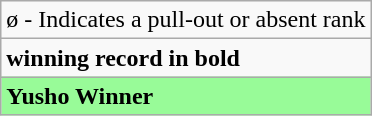<table class="wikitable">
<tr>
<td>ø - Indicates a pull-out or absent rank</td>
</tr>
<tr>
<td><strong>winning record in bold</strong></td>
</tr>
<tr>
<td style="background: PaleGreen;"><strong>Yusho Winner</strong></td>
</tr>
</table>
